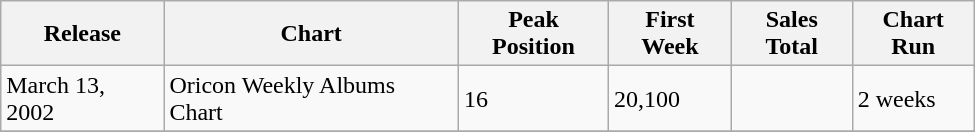<table class="wikitable" width="650px">
<tr>
<th align="left">Release</th>
<th align="left">Chart</th>
<th align="left">Peak Position</th>
<th align="left">First Week</th>
<th align="left">Sales Total</th>
<th align="left">Chart Run</th>
</tr>
<tr>
<td align="left">March 13, 2002</td>
<td align="left">Oricon Weekly Albums Chart</td>
<td align="left">16 </td>
<td align="left">20,100</td>
<td align="left"></td>
<td align="left">2 weeks</td>
</tr>
<tr>
</tr>
</table>
